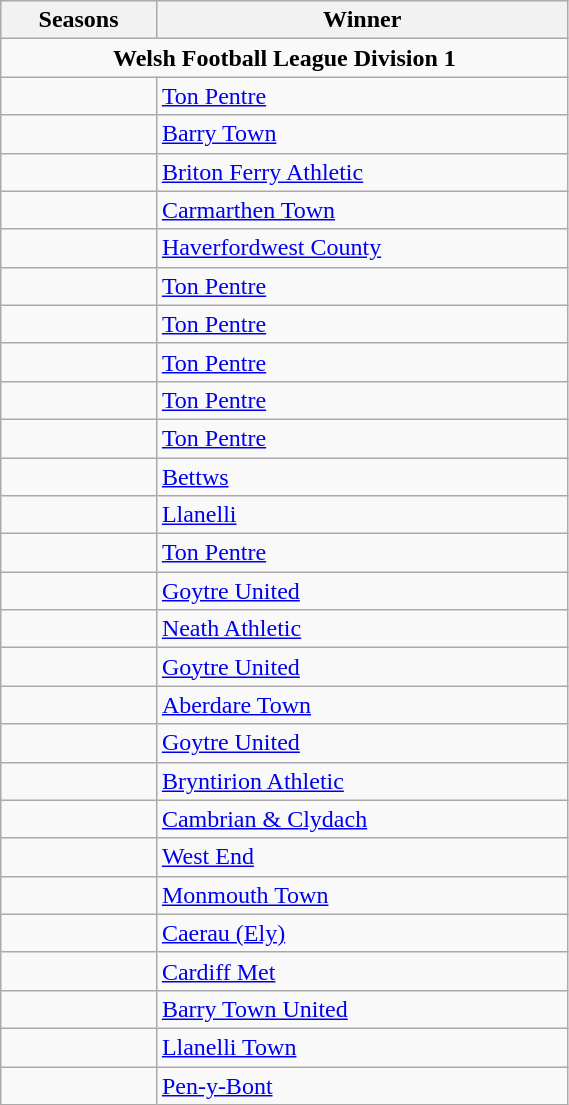<table class="wikitable" style="width:30%">
<tr>
<th style="width:6%;">Seasons</th>
<th style="width:24%;">Winner</th>
</tr>
<tr>
<td colspan="2" style="text-align:center;"><strong>Welsh Football League Division 1</strong></td>
</tr>
<tr>
<td></td>
<td><a href='#'>Ton Pentre</a></td>
</tr>
<tr>
<td></td>
<td><a href='#'>Barry Town</a></td>
</tr>
<tr>
<td></td>
<td><a href='#'>Briton Ferry Athletic</a></td>
</tr>
<tr>
<td></td>
<td><a href='#'>Carmarthen Town</a></td>
</tr>
<tr>
<td></td>
<td><a href='#'>Haverfordwest County</a></td>
</tr>
<tr>
<td></td>
<td><a href='#'>Ton Pentre</a></td>
</tr>
<tr>
<td></td>
<td><a href='#'>Ton Pentre</a></td>
</tr>
<tr>
<td></td>
<td><a href='#'>Ton Pentre</a></td>
</tr>
<tr>
<td></td>
<td><a href='#'>Ton Pentre</a></td>
</tr>
<tr>
<td></td>
<td><a href='#'>Ton Pentre</a></td>
</tr>
<tr>
<td></td>
<td><a href='#'>Bettws</a></td>
</tr>
<tr>
<td></td>
<td><a href='#'>Llanelli</a></td>
</tr>
<tr>
<td></td>
<td><a href='#'>Ton Pentre</a></td>
</tr>
<tr>
<td></td>
<td><a href='#'>Goytre United</a></td>
</tr>
<tr>
<td></td>
<td><a href='#'>Neath Athletic</a></td>
</tr>
<tr>
<td></td>
<td><a href='#'>Goytre United</a></td>
</tr>
<tr>
<td></td>
<td><a href='#'>Aberdare Town</a></td>
</tr>
<tr>
<td></td>
<td><a href='#'>Goytre United</a></td>
</tr>
<tr>
<td></td>
<td><a href='#'>Bryntirion Athletic</a></td>
</tr>
<tr>
<td></td>
<td><a href='#'>Cambrian & Clydach</a></td>
</tr>
<tr>
<td></td>
<td><a href='#'>West End</a></td>
</tr>
<tr>
<td></td>
<td><a href='#'>Monmouth Town</a></td>
</tr>
<tr>
<td></td>
<td><a href='#'>Caerau (Ely)</a></td>
</tr>
<tr>
<td></td>
<td><a href='#'>Cardiff Met</a></td>
</tr>
<tr>
<td></td>
<td><a href='#'>Barry Town United</a></td>
</tr>
<tr>
<td></td>
<td><a href='#'>Llanelli Town</a></td>
</tr>
<tr>
<td></td>
<td><a href='#'>Pen-y-Bont</a></td>
</tr>
</table>
